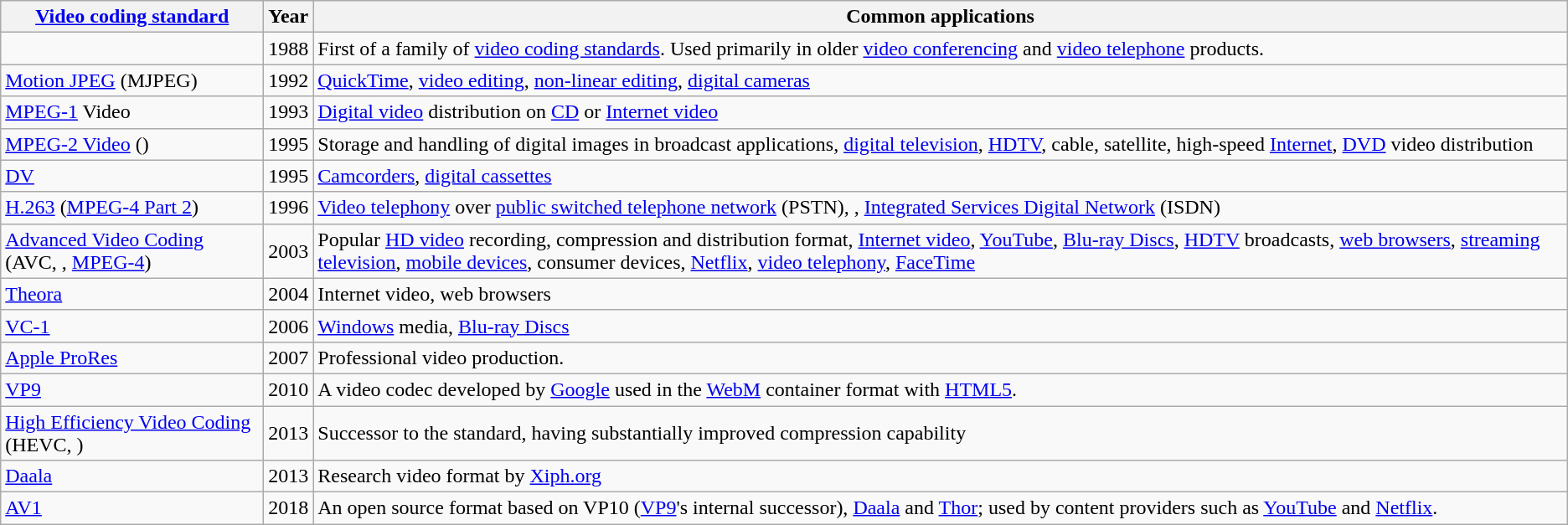<table class="wikitable">
<tr>
<th><a href='#'>Video coding standard</a></th>
<th>Year</th>
<th>Common applications</th>
</tr>
<tr>
<td></td>
<td>1988</td>
<td>First of a family of <a href='#'>video coding standards</a>. Used primarily in older <a href='#'>video conferencing</a> and <a href='#'>video telephone</a> products.</td>
</tr>
<tr>
<td><a href='#'>Motion JPEG</a> (MJPEG)</td>
<td>1992</td>
<td><a href='#'>QuickTime</a>, <a href='#'>video editing</a>, <a href='#'>non-linear editing</a>, <a href='#'>digital cameras</a></td>
</tr>
<tr>
<td><a href='#'>MPEG-1</a> Video</td>
<td>1993</td>
<td><a href='#'>Digital video</a> distribution on <a href='#'>CD</a> or <a href='#'>Internet video</a></td>
</tr>
<tr>
<td><a href='#'>MPEG-2 Video</a> ()</td>
<td>1995</td>
<td>Storage and handling of digital images in broadcast applications, <a href='#'>digital television</a>, <a href='#'>HDTV</a>, cable, satellite, high-speed <a href='#'>Internet</a>, <a href='#'>DVD</a> video distribution</td>
</tr>
<tr>
<td><a href='#'>DV</a></td>
<td>1995</td>
<td><a href='#'>Camcorders</a>, <a href='#'>digital cassettes</a></td>
</tr>
<tr>
<td><a href='#'>H.263</a> (<a href='#'>MPEG-4 Part 2</a>)</td>
<td>1996</td>
<td><a href='#'>Video telephony</a> over <a href='#'>public switched telephone network</a> (PSTN), , <a href='#'>Integrated Services Digital Network</a> (ISDN)</td>
</tr>
<tr>
<td><a href='#'>Advanced Video Coding</a> (AVC, , <a href='#'>MPEG-4</a>)</td>
<td>2003</td>
<td>Popular <a href='#'>HD video</a> recording, compression and distribution format, <a href='#'>Internet video</a>, <a href='#'>YouTube</a>, <a href='#'>Blu-ray Discs</a>, <a href='#'>HDTV</a> broadcasts, <a href='#'>web browsers</a>, <a href='#'>streaming television</a>, <a href='#'>mobile devices</a>, consumer devices, <a href='#'>Netflix</a>, <a href='#'>video telephony</a>, <a href='#'>FaceTime</a></td>
</tr>
<tr>
<td><a href='#'>Theora</a></td>
<td>2004</td>
<td>Internet video, web browsers</td>
</tr>
<tr>
<td><a href='#'>VC-1</a></td>
<td>2006</td>
<td><a href='#'>Windows</a> media, <a href='#'>Blu-ray Discs</a></td>
</tr>
<tr>
<td><a href='#'>Apple ProRes</a></td>
<td>2007</td>
<td>Professional video production.</td>
</tr>
<tr>
<td><a href='#'>VP9</a></td>
<td>2010</td>
<td>A video codec developed by <a href='#'>Google</a> used in the <a href='#'>WebM</a> container format with <a href='#'>HTML5</a>.</td>
</tr>
<tr>
<td><a href='#'>High Efficiency Video Coding</a> (HEVC, )</td>
<td>2013</td>
<td>Successor to the  standard, having substantially improved compression capability</td>
</tr>
<tr>
<td><a href='#'>Daala</a></td>
<td>2013</td>
<td>Research video format by <a href='#'>Xiph.org</a></td>
</tr>
<tr>
<td><a href='#'>AV1</a></td>
<td>2018</td>
<td>An open source format based on VP10 (<a href='#'>VP9</a>'s internal successor), <a href='#'>Daala</a> and <a href='#'>Thor</a>; used by content providers such as <a href='#'>YouTube</a> and <a href='#'>Netflix</a>.</td>
</tr>
</table>
